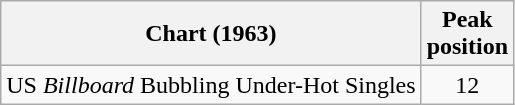<table class="wikitable sortable">
<tr>
<th align="left">Chart (1963)</th>
<th align="center">Peak<br>position</th>
</tr>
<tr>
<td align="left">US <em>Billboard</em> Bubbling Under-Hot Singles</td>
<td align="center">12</td>
</tr>
</table>
